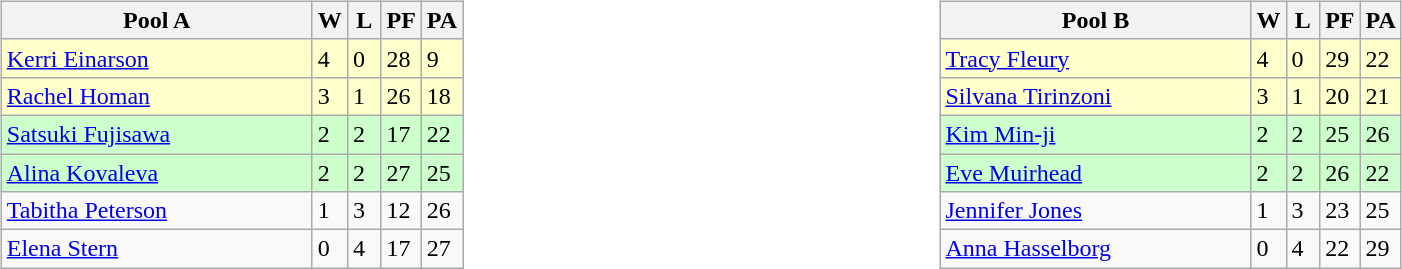<table>
<tr>
<td valign=top width=10%><br><table class=wikitable>
<tr>
<th width=200>Pool A</th>
<th width=15>W</th>
<th width=15>L</th>
<th width=15>PF</th>
<th width=15>PA</th>
</tr>
<tr bgcolor=#ffffcc>
<td> <a href='#'>Kerri Einarson</a></td>
<td>4</td>
<td>0</td>
<td>28</td>
<td>9</td>
</tr>
<tr bgcolor=#ffffcc>
<td> <a href='#'>Rachel Homan</a></td>
<td>3</td>
<td>1</td>
<td>26</td>
<td>18</td>
</tr>
<tr bgcolor=#ccffcc>
<td> <a href='#'>Satsuki Fujisawa</a></td>
<td>2</td>
<td>2</td>
<td>17</td>
<td>22</td>
</tr>
<tr bgcolor=#ccffcc>
<td> <a href='#'>Alina Kovaleva</a></td>
<td>2</td>
<td>2</td>
<td>27</td>
<td>25</td>
</tr>
<tr>
<td> <a href='#'>Tabitha Peterson</a></td>
<td>1</td>
<td>3</td>
<td>12</td>
<td>26</td>
</tr>
<tr>
<td> <a href='#'>Elena Stern</a></td>
<td>0</td>
<td>4</td>
<td>17</td>
<td>27</td>
</tr>
</table>
</td>
<td valign=top width=10%><br><table class=wikitable>
<tr>
<th width=200>Pool B</th>
<th width=15>W</th>
<th width=15>L</th>
<th width=15>PF</th>
<th width=15>PA</th>
</tr>
<tr bgcolor=#ffffcc>
<td> <a href='#'>Tracy Fleury</a></td>
<td>4</td>
<td>0</td>
<td>29</td>
<td>22</td>
</tr>
<tr bgcolor=#ffffcc>
<td> <a href='#'>Silvana Tirinzoni</a></td>
<td>3</td>
<td>1</td>
<td>20</td>
<td>21</td>
</tr>
<tr bgcolor=#ccffcc>
<td> <a href='#'>Kim Min-ji</a></td>
<td>2</td>
<td>2</td>
<td>25</td>
<td>26</td>
</tr>
<tr bgcolor=#ccffcc>
<td> <a href='#'>Eve Muirhead</a></td>
<td>2</td>
<td>2</td>
<td>26</td>
<td>22</td>
</tr>
<tr>
<td> <a href='#'>Jennifer Jones</a></td>
<td>1</td>
<td>3</td>
<td>23</td>
<td>25</td>
</tr>
<tr>
<td> <a href='#'>Anna Hasselborg</a></td>
<td>0</td>
<td>4</td>
<td>22</td>
<td>29</td>
</tr>
</table>
</td>
</tr>
</table>
